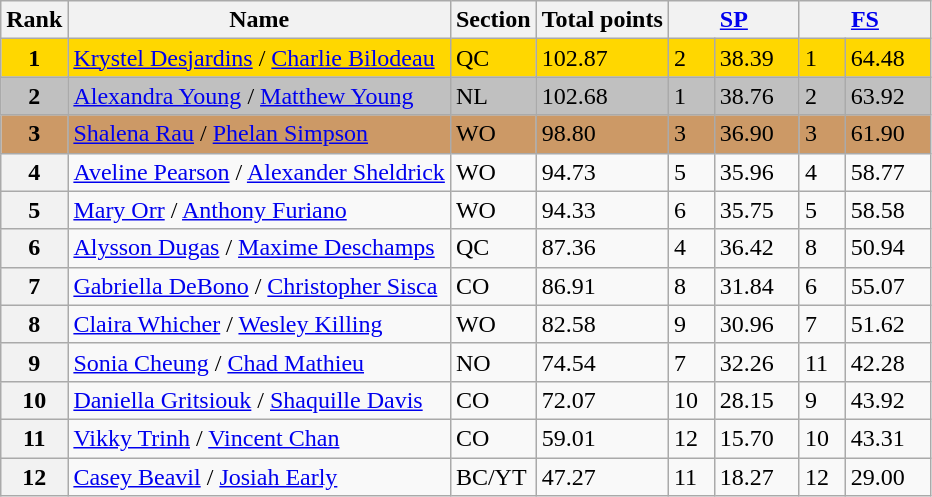<table class="wikitable sortable">
<tr>
<th>Rank</th>
<th>Name</th>
<th>Section</th>
<th>Total points</th>
<th colspan="2" width="80px"><a href='#'>SP</a></th>
<th colspan="2" width="80px"><a href='#'>FS</a></th>
</tr>
<tr bgcolor="gold">
<td align="center"><strong>1</strong></td>
<td><a href='#'>Krystel Desjardins</a> / <a href='#'>Charlie Bilodeau</a></td>
<td>QC</td>
<td>102.87</td>
<td>2</td>
<td>38.39</td>
<td>1</td>
<td>64.48</td>
</tr>
<tr bgcolor="silver">
<td align="center"><strong>2</strong></td>
<td><a href='#'>Alexandra Young</a> / <a href='#'>Matthew Young</a></td>
<td>NL</td>
<td>102.68</td>
<td>1</td>
<td>38.76</td>
<td>2</td>
<td>63.92</td>
</tr>
<tr bgcolor="cc9966">
<td align="center"><strong>3</strong></td>
<td><a href='#'>Shalena Rau</a> / <a href='#'>Phelan Simpson</a></td>
<td>WO</td>
<td>98.80</td>
<td>3</td>
<td>36.90</td>
<td>3</td>
<td>61.90</td>
</tr>
<tr>
<th>4</th>
<td><a href='#'>Aveline Pearson</a> / <a href='#'>Alexander Sheldrick</a></td>
<td>WO</td>
<td>94.73</td>
<td>5</td>
<td>35.96</td>
<td>4</td>
<td>58.77</td>
</tr>
<tr>
<th>5</th>
<td><a href='#'>Mary Orr</a> / <a href='#'>Anthony Furiano</a></td>
<td>WO</td>
<td>94.33</td>
<td>6</td>
<td>35.75</td>
<td>5</td>
<td>58.58</td>
</tr>
<tr>
<th>6</th>
<td><a href='#'>Alysson Dugas</a> / <a href='#'>Maxime Deschamps</a></td>
<td>QC</td>
<td>87.36</td>
<td>4</td>
<td>36.42</td>
<td>8</td>
<td>50.94</td>
</tr>
<tr>
<th>7</th>
<td><a href='#'>Gabriella DeBono</a> / <a href='#'>Christopher Sisca</a></td>
<td>CO</td>
<td>86.91</td>
<td>8</td>
<td>31.84</td>
<td>6</td>
<td>55.07</td>
</tr>
<tr>
<th>8</th>
<td><a href='#'>Claira Whicher</a> / <a href='#'>Wesley Killing</a></td>
<td>WO</td>
<td>82.58</td>
<td>9</td>
<td>30.96</td>
<td>7</td>
<td>51.62</td>
</tr>
<tr>
<th>9</th>
<td><a href='#'>Sonia Cheung</a> / <a href='#'>Chad Mathieu</a></td>
<td>NO</td>
<td>74.54</td>
<td>7</td>
<td>32.26</td>
<td>11</td>
<td>42.28</td>
</tr>
<tr>
<th>10</th>
<td><a href='#'>Daniella Gritsiouk</a> / <a href='#'>Shaquille Davis</a></td>
<td>CO</td>
<td>72.07</td>
<td>10</td>
<td>28.15</td>
<td>9</td>
<td>43.92</td>
</tr>
<tr>
<th>11</th>
<td><a href='#'>Vikky Trinh</a> / <a href='#'>Vincent Chan</a></td>
<td>CO</td>
<td>59.01</td>
<td>12</td>
<td>15.70</td>
<td>10</td>
<td>43.31</td>
</tr>
<tr>
<th>12</th>
<td><a href='#'>Casey Beavil</a> / <a href='#'>Josiah Early</a></td>
<td>BC/YT</td>
<td>47.27</td>
<td>11</td>
<td>18.27</td>
<td>12</td>
<td>29.00</td>
</tr>
</table>
